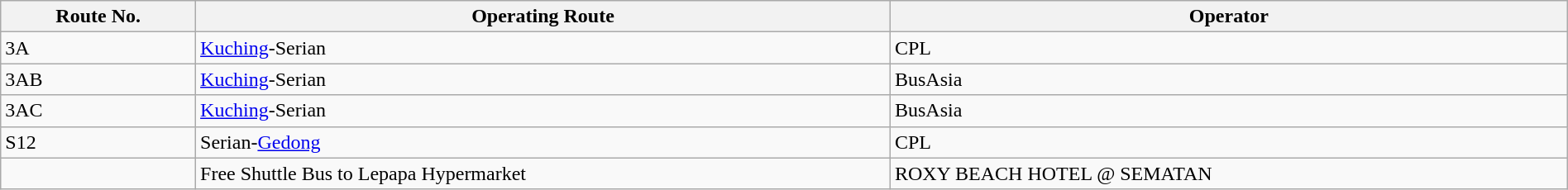<table class="wikitable"  style="width:100%; margin:auto;">
<tr>
<th>Route No.</th>
<th>Operating Route</th>
<th>Operator</th>
</tr>
<tr>
<td>3A</td>
<td><a href='#'>Kuching</a>-Serian</td>
<td>CPL</td>
</tr>
<tr>
<td>3AB</td>
<td><a href='#'>Kuching</a>-Serian</td>
<td>BusAsia</td>
</tr>
<tr>
<td>3AC</td>
<td><a href='#'>Kuching</a>-Serian</td>
<td>BusAsia</td>
</tr>
<tr>
<td>S12</td>
<td>Serian-<a href='#'>Gedong</a></td>
<td>CPL</td>
</tr>
<tr>
<td></td>
<td>Free Shuttle Bus to Lepapa Hypermarket</td>
<td>ROXY BEACH HOTEL @ SEMATAN</td>
</tr>
</table>
